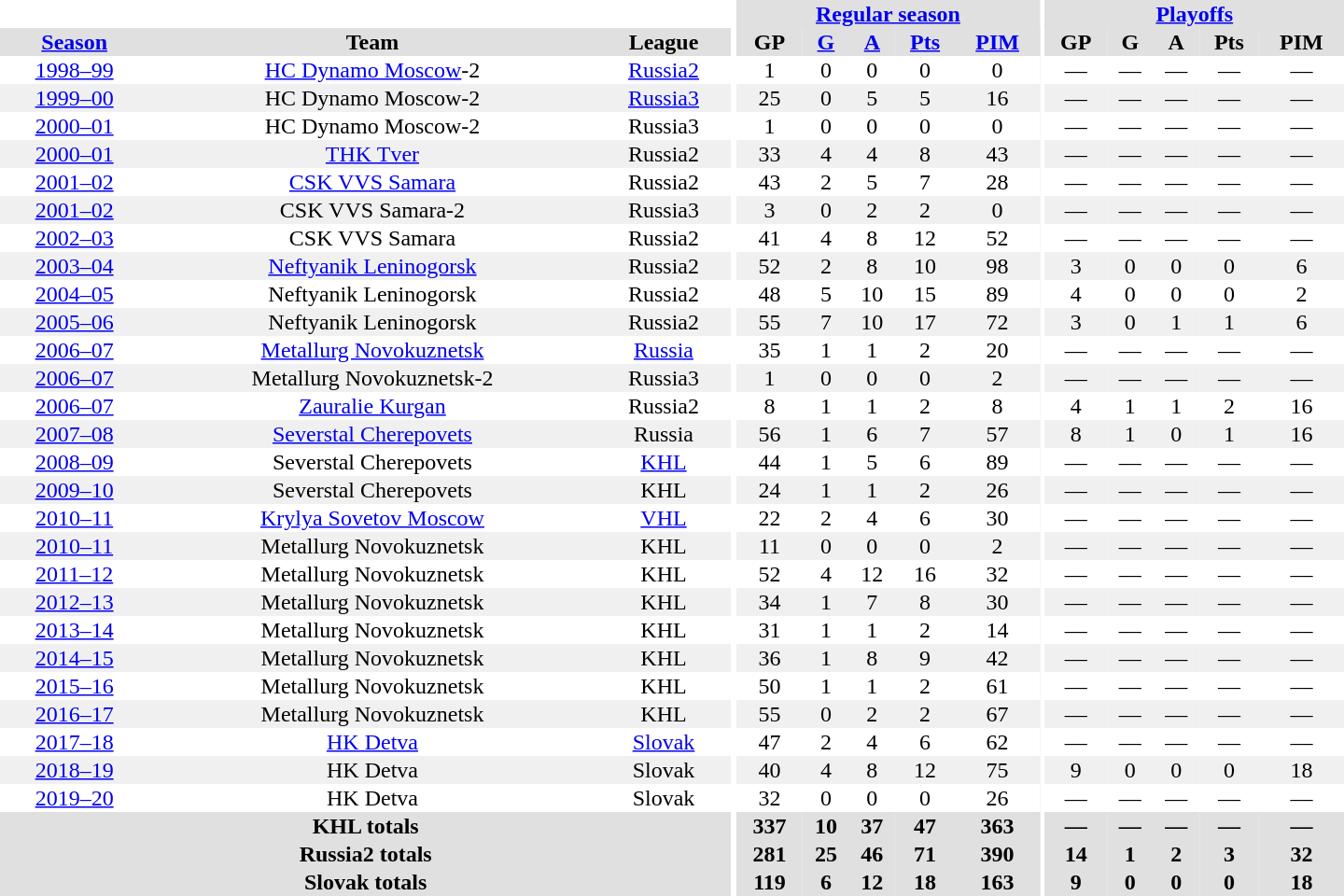<table border="0" cellpadding="1" cellspacing="0" style="text-align:center; width:60em">
<tr bgcolor="#e0e0e0">
<th colspan="3" bgcolor="#ffffff"></th>
<th rowspan="99" bgcolor="#ffffff"></th>
<th colspan="5"><a href='#'>Regular season</a></th>
<th rowspan="99" bgcolor="#ffffff"></th>
<th colspan="5"><a href='#'>Playoffs</a></th>
</tr>
<tr bgcolor="#e0e0e0">
<th><a href='#'>Season</a></th>
<th>Team</th>
<th>League</th>
<th>GP</th>
<th><a href='#'>G</a></th>
<th><a href='#'>A</a></th>
<th><a href='#'>Pts</a></th>
<th><a href='#'>PIM</a></th>
<th>GP</th>
<th>G</th>
<th>A</th>
<th>Pts</th>
<th>PIM</th>
</tr>
<tr>
<td><a href='#'>1998–99</a></td>
<td><a href='#'>HC Dynamo Moscow</a>-2</td>
<td><a href='#'>Russia2</a></td>
<td>1</td>
<td>0</td>
<td>0</td>
<td>0</td>
<td>0</td>
<td>—</td>
<td>—</td>
<td>—</td>
<td>—</td>
<td>—</td>
</tr>
<tr bgcolor="#f0f0f0">
<td><a href='#'>1999–00</a></td>
<td>HC Dynamo Moscow-2</td>
<td><a href='#'>Russia3</a></td>
<td>25</td>
<td>0</td>
<td>5</td>
<td>5</td>
<td>16</td>
<td>—</td>
<td>—</td>
<td>—</td>
<td>—</td>
<td>—</td>
</tr>
<tr>
<td><a href='#'>2000–01</a></td>
<td>HC Dynamo Moscow-2</td>
<td>Russia3</td>
<td>1</td>
<td>0</td>
<td>0</td>
<td>0</td>
<td>0</td>
<td>—</td>
<td>—</td>
<td>—</td>
<td>—</td>
<td>—</td>
</tr>
<tr bgcolor="#f0f0f0">
<td><a href='#'>2000–01</a></td>
<td><a href='#'>THK Tver</a></td>
<td>Russia2</td>
<td>33</td>
<td>4</td>
<td>4</td>
<td>8</td>
<td>43</td>
<td>—</td>
<td>—</td>
<td>—</td>
<td>—</td>
<td>—</td>
</tr>
<tr>
<td><a href='#'>2001–02</a></td>
<td><a href='#'>CSK VVS Samara</a></td>
<td>Russia2</td>
<td>43</td>
<td>2</td>
<td>5</td>
<td>7</td>
<td>28</td>
<td>—</td>
<td>—</td>
<td>—</td>
<td>—</td>
<td>—</td>
</tr>
<tr bgcolor="#f0f0f0">
<td><a href='#'>2001–02</a></td>
<td>CSK VVS Samara-2</td>
<td>Russia3</td>
<td>3</td>
<td>0</td>
<td>2</td>
<td>2</td>
<td>0</td>
<td>—</td>
<td>—</td>
<td>—</td>
<td>—</td>
<td>—</td>
</tr>
<tr>
<td><a href='#'>2002–03</a></td>
<td>CSK VVS Samara</td>
<td>Russia2</td>
<td>41</td>
<td>4</td>
<td>8</td>
<td>12</td>
<td>52</td>
<td>—</td>
<td>—</td>
<td>—</td>
<td>—</td>
<td>—</td>
</tr>
<tr bgcolor="#f0f0f0">
<td><a href='#'>2003–04</a></td>
<td><a href='#'>Neftyanik Leninogorsk</a></td>
<td>Russia2</td>
<td>52</td>
<td>2</td>
<td>8</td>
<td>10</td>
<td>98</td>
<td>3</td>
<td>0</td>
<td>0</td>
<td>0</td>
<td>6</td>
</tr>
<tr>
<td><a href='#'>2004–05</a></td>
<td>Neftyanik Leninogorsk</td>
<td>Russia2</td>
<td>48</td>
<td>5</td>
<td>10</td>
<td>15</td>
<td>89</td>
<td>4</td>
<td>0</td>
<td>0</td>
<td>0</td>
<td>2</td>
</tr>
<tr bgcolor="#f0f0f0">
<td><a href='#'>2005–06</a></td>
<td>Neftyanik Leninogorsk</td>
<td>Russia2</td>
<td>55</td>
<td>7</td>
<td>10</td>
<td>17</td>
<td>72</td>
<td>3</td>
<td>0</td>
<td>1</td>
<td>1</td>
<td>6</td>
</tr>
<tr>
<td><a href='#'>2006–07</a></td>
<td><a href='#'>Metallurg Novokuznetsk</a></td>
<td><a href='#'>Russia</a></td>
<td>35</td>
<td>1</td>
<td>1</td>
<td>2</td>
<td>20</td>
<td>—</td>
<td>—</td>
<td>—</td>
<td>—</td>
<td>—</td>
</tr>
<tr bgcolor="#f0f0f0">
<td><a href='#'>2006–07</a></td>
<td>Metallurg Novokuznetsk-2</td>
<td>Russia3</td>
<td>1</td>
<td>0</td>
<td>0</td>
<td>0</td>
<td>2</td>
<td>—</td>
<td>—</td>
<td>—</td>
<td>—</td>
<td>—</td>
</tr>
<tr>
<td><a href='#'>2006–07</a></td>
<td><a href='#'>Zauralie Kurgan</a></td>
<td>Russia2</td>
<td>8</td>
<td>1</td>
<td>1</td>
<td>2</td>
<td>8</td>
<td>4</td>
<td>1</td>
<td>1</td>
<td>2</td>
<td>16</td>
</tr>
<tr bgcolor="#f0f0f0">
<td><a href='#'>2007–08</a></td>
<td><a href='#'>Severstal Cherepovets</a></td>
<td>Russia</td>
<td>56</td>
<td>1</td>
<td>6</td>
<td>7</td>
<td>57</td>
<td>8</td>
<td>1</td>
<td>0</td>
<td>1</td>
<td>16</td>
</tr>
<tr>
<td><a href='#'>2008–09</a></td>
<td>Severstal Cherepovets</td>
<td><a href='#'>KHL</a></td>
<td>44</td>
<td>1</td>
<td>5</td>
<td>6</td>
<td>89</td>
<td>—</td>
<td>—</td>
<td>—</td>
<td>—</td>
<td>—</td>
</tr>
<tr bgcolor="#f0f0f0">
<td><a href='#'>2009–10</a></td>
<td>Severstal Cherepovets</td>
<td>KHL</td>
<td>24</td>
<td>1</td>
<td>1</td>
<td>2</td>
<td>26</td>
<td>—</td>
<td>—</td>
<td>—</td>
<td>—</td>
<td>—</td>
</tr>
<tr>
<td><a href='#'>2010–11</a></td>
<td><a href='#'>Krylya Sovetov Moscow</a></td>
<td><a href='#'>VHL</a></td>
<td>22</td>
<td>2</td>
<td>4</td>
<td>6</td>
<td>30</td>
<td>—</td>
<td>—</td>
<td>—</td>
<td>—</td>
<td>—</td>
</tr>
<tr bgcolor="#f0f0f0">
<td><a href='#'>2010–11</a></td>
<td>Metallurg Novokuznetsk</td>
<td>KHL</td>
<td>11</td>
<td>0</td>
<td>0</td>
<td>0</td>
<td>2</td>
<td>—</td>
<td>—</td>
<td>—</td>
<td>—</td>
<td>—</td>
</tr>
<tr>
<td><a href='#'>2011–12</a></td>
<td>Metallurg Novokuznetsk</td>
<td>KHL</td>
<td>52</td>
<td>4</td>
<td>12</td>
<td>16</td>
<td>32</td>
<td>—</td>
<td>—</td>
<td>—</td>
<td>—</td>
<td>—</td>
</tr>
<tr bgcolor="#f0f0f0">
<td><a href='#'>2012–13</a></td>
<td>Metallurg Novokuznetsk</td>
<td>KHL</td>
<td>34</td>
<td>1</td>
<td>7</td>
<td>8</td>
<td>30</td>
<td>—</td>
<td>—</td>
<td>—</td>
<td>—</td>
<td>—</td>
</tr>
<tr>
<td><a href='#'>2013–14</a></td>
<td>Metallurg Novokuznetsk</td>
<td>KHL</td>
<td>31</td>
<td>1</td>
<td>1</td>
<td>2</td>
<td>14</td>
<td>—</td>
<td>—</td>
<td>—</td>
<td>—</td>
<td>—</td>
</tr>
<tr bgcolor="#f0f0f0">
<td><a href='#'>2014–15</a></td>
<td>Metallurg Novokuznetsk</td>
<td>KHL</td>
<td>36</td>
<td>1</td>
<td>8</td>
<td>9</td>
<td>42</td>
<td>—</td>
<td>—</td>
<td>—</td>
<td>—</td>
<td>—</td>
</tr>
<tr>
<td><a href='#'>2015–16</a></td>
<td>Metallurg Novokuznetsk</td>
<td>KHL</td>
<td>50</td>
<td>1</td>
<td>1</td>
<td>2</td>
<td>61</td>
<td>—</td>
<td>—</td>
<td>—</td>
<td>—</td>
<td>—</td>
</tr>
<tr bgcolor="#f0f0f0">
<td><a href='#'>2016–17</a></td>
<td>Metallurg Novokuznetsk</td>
<td>KHL</td>
<td>55</td>
<td>0</td>
<td>2</td>
<td>2</td>
<td>67</td>
<td>—</td>
<td>—</td>
<td>—</td>
<td>—</td>
<td>—</td>
</tr>
<tr>
<td><a href='#'>2017–18</a></td>
<td><a href='#'>HK Detva</a></td>
<td><a href='#'>Slovak</a></td>
<td>47</td>
<td>2</td>
<td>4</td>
<td>6</td>
<td>62</td>
<td>—</td>
<td>—</td>
<td>—</td>
<td>—</td>
<td>—</td>
</tr>
<tr bgcolor="#f0f0f0">
<td><a href='#'>2018–19</a></td>
<td>HK Detva</td>
<td>Slovak</td>
<td>40</td>
<td>4</td>
<td>8</td>
<td>12</td>
<td>75</td>
<td>9</td>
<td>0</td>
<td>0</td>
<td>0</td>
<td>18</td>
</tr>
<tr>
<td><a href='#'>2019–20</a></td>
<td>HK Detva</td>
<td>Slovak</td>
<td>32</td>
<td>0</td>
<td>0</td>
<td>0</td>
<td>26</td>
<td>—</td>
<td>—</td>
<td>—</td>
<td>—</td>
<td>—</td>
</tr>
<tr>
</tr>
<tr ALIGN="center" bgcolor="#e0e0e0">
<th colspan="3">KHL totals</th>
<th ALIGN="center">337</th>
<th ALIGN="center">10</th>
<th ALIGN="center">37</th>
<th ALIGN="center">47</th>
<th ALIGN="center">363</th>
<th ALIGN="center">—</th>
<th ALIGN="center">—</th>
<th ALIGN="center">—</th>
<th ALIGN="center">—</th>
<th ALIGN="center">—</th>
</tr>
<tr>
</tr>
<tr ALIGN="center" bgcolor="#e0e0e0">
<th colspan="3">Russia2 totals</th>
<th ALIGN="center">281</th>
<th ALIGN="center">25</th>
<th ALIGN="center">46</th>
<th ALIGN="center">71</th>
<th ALIGN="center">390</th>
<th ALIGN="center">14</th>
<th ALIGN="center">1</th>
<th ALIGN="center">2</th>
<th ALIGN="center">3</th>
<th ALIGN="center">32</th>
</tr>
<tr>
</tr>
<tr ALIGN="center" bgcolor="#e0e0e0">
<th colspan="3">Slovak totals</th>
<th ALIGN="center">119</th>
<th ALIGN="center">6</th>
<th ALIGN="center">12</th>
<th ALIGN="center">18</th>
<th ALIGN="center">163</th>
<th ALIGN="center">9</th>
<th ALIGN="center">0</th>
<th ALIGN="center">0</th>
<th ALIGN="center">0</th>
<th ALIGN="center">18</th>
</tr>
</table>
